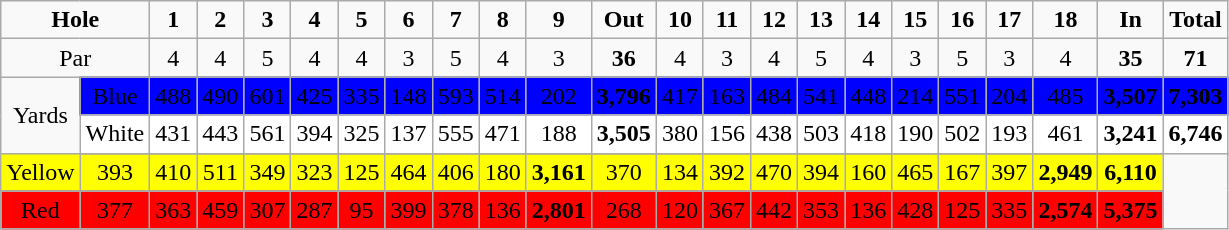<table class="wikitable" style="font-size=95%; text-align:center">
<tr>
<td colspan="2"><strong>Hole</strong></td>
<td><strong>1</strong></td>
<td><strong>2</strong></td>
<td><strong>3</strong></td>
<td><strong>4</strong></td>
<td><strong>5</strong></td>
<td><strong>6</strong></td>
<td><strong>7</strong></td>
<td><strong>8</strong></td>
<td><strong>9</strong></td>
<td><strong>Out</strong></td>
<td><strong>10</strong></td>
<td><strong>11</strong></td>
<td><strong>12</strong></td>
<td><strong>13</strong></td>
<td><strong>14</strong></td>
<td><strong>15</strong></td>
<td><strong>16</strong></td>
<td><strong>17</strong></td>
<td><strong>18</strong></td>
<td><strong>In</strong></td>
<td><strong>Total</strong></td>
</tr>
<tr>
<td colspan="2">Par</td>
<td>4</td>
<td>4</td>
<td>5</td>
<td>4</td>
<td>4</td>
<td>3</td>
<td>5</td>
<td>4</td>
<td>3</td>
<td><strong>36</strong></td>
<td>4</td>
<td>3</td>
<td>4</td>
<td>5</td>
<td>4</td>
<td>3</td>
<td>5</td>
<td>3</td>
<td>4</td>
<td><strong>35</strong></td>
<td><strong>71</strong></td>
</tr>
<tr>
<td rowspan="5">Yards</td>
</tr>
<tr>
</tr>
<tr bgcolor="blue" >
<td>Blue</td>
<td>488</td>
<td>490</td>
<td>601</td>
<td>425</td>
<td>335</td>
<td>148</td>
<td>593</td>
<td>514</td>
<td>202</td>
<td><strong>3,796</strong></td>
<td>417</td>
<td>163</td>
<td>484</td>
<td>541</td>
<td>448</td>
<td>214</td>
<td>551</td>
<td>204</td>
<td>485</td>
<td><strong>3,507</strong></td>
<td><strong>7,303</strong></td>
</tr>
<tr bgcolor="white">
<td>White</td>
<td>431</td>
<td>443</td>
<td>561</td>
<td>394</td>
<td>325</td>
<td>137</td>
<td>555</td>
<td>471</td>
<td>188</td>
<td><strong>3,505</strong></td>
<td>380</td>
<td>156</td>
<td>438</td>
<td>503</td>
<td>418</td>
<td>190</td>
<td>502</td>
<td>193</td>
<td>461</td>
<td><strong>3,241</strong></td>
<td><strong>6,746</strong></td>
</tr>
<tr>
</tr>
<tr bgcolor="yellow">
<td>Yellow</td>
<td>393</td>
<td>410</td>
<td>511</td>
<td>349</td>
<td>323</td>
<td>125</td>
<td>464</td>
<td>406</td>
<td>180</td>
<td><strong>3,161</strong></td>
<td>370</td>
<td>134</td>
<td>392</td>
<td>470</td>
<td>394</td>
<td>160</td>
<td>465</td>
<td>167</td>
<td>397</td>
<td><strong>2,949</strong></td>
<td><strong>6,110</strong></td>
</tr>
<tr>
</tr>
<tr bgcolor="red" >
<td>Red</td>
<td>377</td>
<td>363</td>
<td>459</td>
<td>307</td>
<td>287</td>
<td>95</td>
<td>399</td>
<td>378</td>
<td>136</td>
<td><strong>2,801</strong></td>
<td>268</td>
<td>120</td>
<td>367</td>
<td>442</td>
<td>353</td>
<td>136</td>
<td>428</td>
<td>125</td>
<td>335</td>
<td><strong>2,574</strong></td>
<td><strong>5,375</strong></td>
</tr>
</table>
